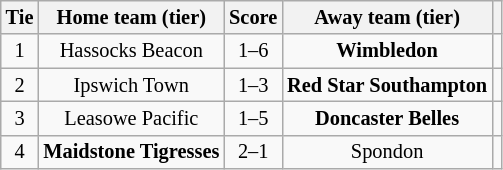<table class="wikitable" style="text-align:center; font-size:85%">
<tr>
<th>Tie</th>
<th>Home team (tier)</th>
<th>Score</th>
<th>Away team (tier)</th>
<th></th>
</tr>
<tr>
<td align="center">1</td>
<td>Hassocks Beacon</td>
<td align="center">1–6</td>
<td><strong>Wimbledon</strong></td>
<td></td>
</tr>
<tr>
<td align="center">2</td>
<td>Ipswich Town</td>
<td align="center">1–3</td>
<td><strong>Red Star Southampton</strong></td>
<td></td>
</tr>
<tr>
<td align="center">3</td>
<td>Leasowe Pacific</td>
<td align="center">1–5</td>
<td><strong>Doncaster Belles</strong></td>
<td></td>
</tr>
<tr>
<td align="center">4</td>
<td><strong>Maidstone Tigresses</strong></td>
<td align="center">2–1</td>
<td>Spondon</td>
<td></td>
</tr>
</table>
